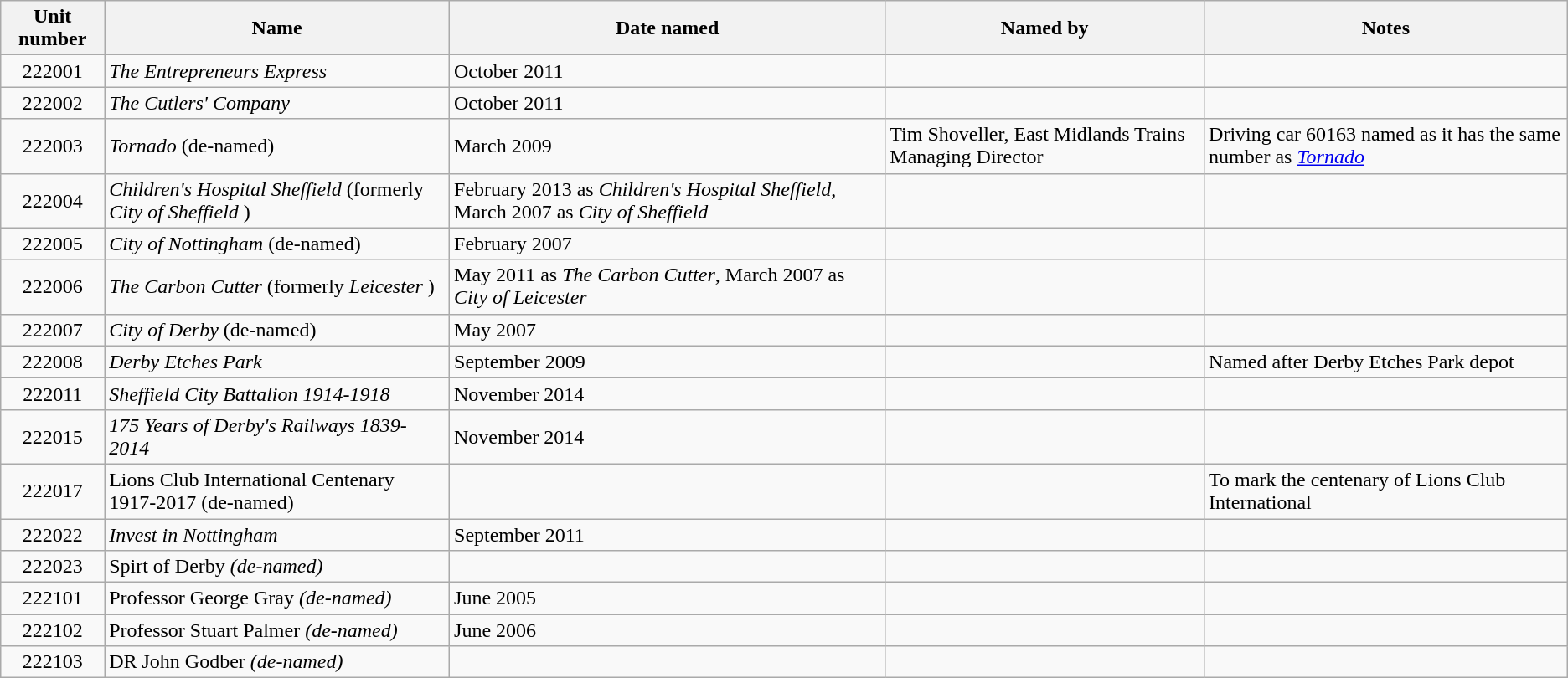<table class="wikitable">
<tr>
<th>Unit number</th>
<th>Name</th>
<th>Date named</th>
<th>Named by</th>
<th>Notes</th>
</tr>
<tr>
<td align=center>222001</td>
<td><em>The Entrepreneurs Express</em></td>
<td>October 2011</td>
<td></td>
<td></td>
</tr>
<tr>
<td align=center>222002</td>
<td><em>The Cutlers' Company</em></td>
<td>October 2011</td>
<td></td>
<td></td>
</tr>
<tr>
<td align=center>222003</td>
<td><em>Tornado</em> (de-named)</td>
<td>March 2009</td>
<td>Tim Shoveller, East Midlands Trains Managing Director</td>
<td>Driving car 60163 named as it has the same number as <a href='#'><em>Tornado</em></a></td>
</tr>
<tr>
<td align=center>222004</td>
<td><em>Children's Hospital Sheffield</em> (formerly <em>City of Sheffield</em> )</td>
<td>February 2013 as <em>Children's Hospital Sheffield</em>, March 2007 as <em>City of Sheffield</em></td>
<td></td>
<td></td>
</tr>
<tr>
<td align=center>222005</td>
<td><em>City of Nottingham</em> (de-named)</td>
<td>February 2007</td>
<td></td>
<td></td>
</tr>
<tr>
<td align=center>222006</td>
<td><em>The Carbon Cutter</em> (formerly <em>Leicester</em> )</td>
<td>May 2011 as <em>The Carbon Cutter</em>, March 2007 as <em>City of Leicester</em></td>
<td></td>
<td></td>
</tr>
<tr>
<td align=center>222007</td>
<td><em>City of Derby</em> (de-named)</td>
<td>May 2007</td>
<td></td>
<td></td>
</tr>
<tr>
<td align=center>222008</td>
<td><em>Derby Etches Park</em></td>
<td>September 2009</td>
<td></td>
<td>Named after Derby Etches Park depot</td>
</tr>
<tr>
<td align=center>222011</td>
<td><em>Sheffield City Battalion 1914-1918</em></td>
<td>November 2014</td>
<td></td>
<td></td>
</tr>
<tr>
<td align=center>222015</td>
<td><em>175 Years of Derby's Railways 1839-2014</em></td>
<td>November  2014</td>
<td></td>
<td></td>
</tr>
<tr>
<td align=center>222017</td>
<td>Lions Club International Centenary 1917-2017 (de-named)</td>
<td></td>
<td></td>
<td>To mark the centenary of Lions Club International</td>
</tr>
<tr>
<td align=center>222022</td>
<td><em>Invest in Nottingham<strong></td>
<td>September 2011</td>
<td></td>
<td></td>
</tr>
<tr>
<td align=center>222023</td>
<td></em>Spirt of Derby<em> (de-named)</td>
<td></td>
<td></td>
<td></td>
</tr>
<tr>
<td align=center>222101</td>
<td></em>Professor George Gray<em> (de-named)</td>
<td>June 2005</td>
<td></td>
<td></td>
</tr>
<tr>
<td align=center>222102</td>
<td></em>Professor Stuart Palmer<em> (de-named)</td>
<td>June 2006</td>
<td></td>
<td></td>
</tr>
<tr>
<td align=center>222103</td>
<td></em>DR John Godber<em> (de-named)</td>
<td></td>
<td></td>
<td></td>
</tr>
</table>
